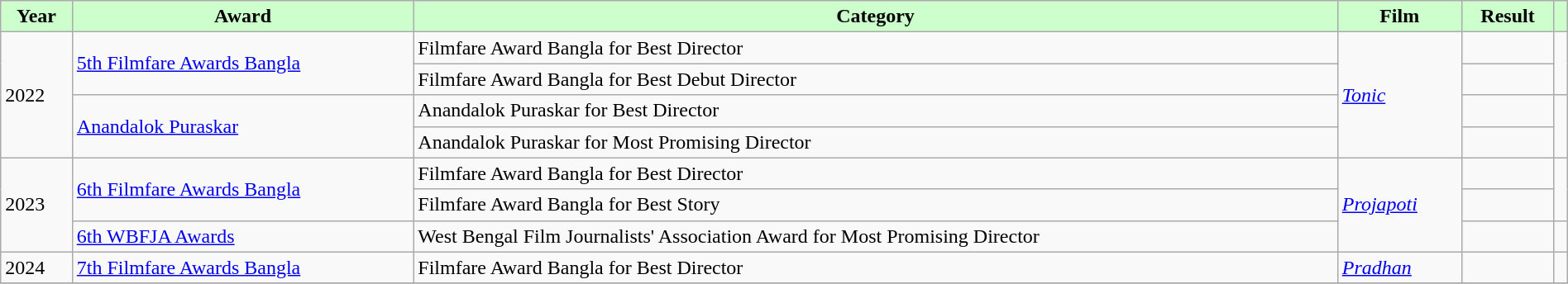<table class="wikitable sortable" style="width: 100%">
<tr style="background:#cfc; text-align:center;">
<td><strong>Year</strong></td>
<td><strong>Award</strong></td>
<td><strong>Category</strong></td>
<td><strong>Film</strong></td>
<td><strong>Result</strong></td>
<td><strong></strong></td>
</tr>
<tr>
<td rowspan="4">2022</td>
<td rowspan="2"><a href='#'>5th Filmfare Awards Bangla</a></td>
<td>Filmfare Award Bangla for Best Director</td>
<td rowspan="4"><em><a href='#'>Tonic</a></em></td>
<td></td>
<td rowspan="2"></td>
</tr>
<tr>
<td>Filmfare Award Bangla for Best Debut Director</td>
<td></td>
</tr>
<tr>
<td rowspan="2"><a href='#'>Anandalok Puraskar</a></td>
<td>Anandalok Puraskar for Best Director</td>
<td></td>
<td rowspan="2"></td>
</tr>
<tr>
<td>Anandalok Puraskar for Most Promising Director</td>
<td></td>
</tr>
<tr>
<td rowspan="3">2023</td>
<td rowspan="2"><a href='#'>6th Filmfare Awards Bangla</a></td>
<td>Filmfare Award Bangla for Best Director</td>
<td rowspan="3"><em><a href='#'>Projapoti</a></em></td>
<td></td>
<td rowspan="2"></td>
</tr>
<tr>
<td>Filmfare Award Bangla for Best Story</td>
<td></td>
</tr>
<tr>
<td><a href='#'>6th WBFJA Awards</a></td>
<td>West Bengal Film Journalists' Association Award for Most Promising Director</td>
<td></td>
<td></td>
</tr>
<tr>
<td>2024</td>
<td><a href='#'>7th Filmfare Awards Bangla</a></td>
<td>Filmfare Award Bangla for Best Director</td>
<td><em><a href='#'>Pradhan</a></em></td>
<td></td>
<td></td>
</tr>
<tr>
</tr>
</table>
